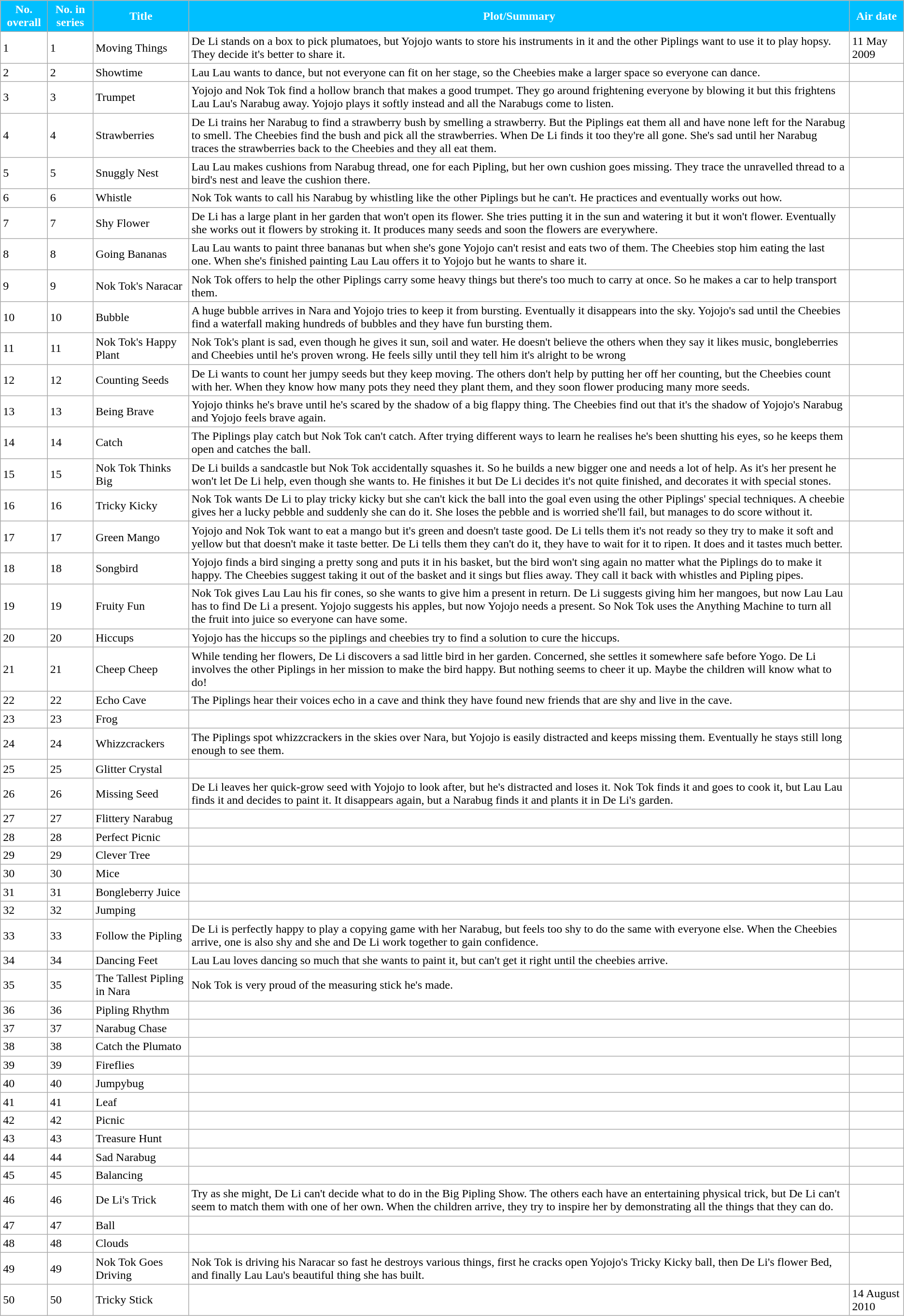<table class="wikitable" style="background:white;">
<tr>
<th style="background-color:#00BFFF; color:#fff;">No. overall</th>
<th style="background-color:#00BFFF; color:#fff;">No. in series</th>
<th style="background-color:#00BFFF; color:#fff;">Title</th>
<th style="background-color:#00BFFF; color:#fff;">Plot/Summary</th>
<th style="background-color:#00BFFF; color:#fff;">Air date</th>
</tr>
<tr>
<td>1</td>
<td>1</td>
<td>Moving Things</td>
<td>De Li stands on a box to pick plumatoes, but Yojojo wants to store his instruments in it and the other Piplings want to use it to play hopsy. They decide it's better to share it.</td>
<td>11 May 2009</td>
</tr>
<tr>
<td>2</td>
<td>2</td>
<td>Showtime</td>
<td>Lau Lau wants to dance, but not everyone can fit on her stage, so the Cheebies make a larger space so everyone can dance.</td>
<td></td>
</tr>
<tr>
<td>3</td>
<td>3</td>
<td>Trumpet</td>
<td>Yojojo and Nok Tok find a hollow branch that makes a good trumpet. They go around frightening everyone by blowing it but this frightens Lau Lau's Narabug away. Yojojo plays it softly instead and all the Narabugs come to listen.</td>
<td></td>
</tr>
<tr>
<td>4</td>
<td>4</td>
<td>Strawberries</td>
<td>De Li trains her Narabug to find a strawberry bush by smelling a strawberry. But the Piplings eat them all and have none left for the Narabug to smell. The Cheebies find the bush and pick all the strawberries. When De Li finds it too they're all gone. She's sad until her Narabug traces the strawberries back to the Cheebies and they all eat them.</td>
<td></td>
</tr>
<tr>
<td>5</td>
<td>5</td>
<td>Snuggly Nest</td>
<td>Lau Lau makes cushions from Narabug thread, one for each Pipling, but her own cushion goes missing. They trace the unravelled thread to a bird's nest and leave the cushion there.</td>
<td></td>
</tr>
<tr>
<td>6</td>
<td>6</td>
<td>Whistle</td>
<td>Nok Tok wants to call his Narabug by whistling like the other Piplings but he can't. He practices and eventually works out how.</td>
<td></td>
</tr>
<tr>
<td>7</td>
<td>7</td>
<td>Shy Flower</td>
<td>De Li has a large plant in her garden that won't open its flower. She tries putting it in the sun and watering it but it won't flower. Eventually she works out it flowers by stroking it. It produces many seeds and soon the flowers are everywhere.</td>
<td></td>
</tr>
<tr>
<td>8</td>
<td>8</td>
<td>Going Bananas</td>
<td>Lau Lau wants to paint three bananas but when she's gone Yojojo can't resist and eats two of them. The Cheebies stop him eating the last one. When she's finished painting Lau Lau offers it to Yojojo but he wants to share it.</td>
<td></td>
</tr>
<tr>
<td>9</td>
<td>9</td>
<td>Nok Tok's Naracar</td>
<td>Nok Tok offers to help the other Piplings carry some heavy things but there's too much to carry at once. So he makes a car to help transport them.</td>
<td></td>
</tr>
<tr>
<td>10</td>
<td>10</td>
<td>Bubble</td>
<td>A huge bubble arrives in Nara and Yojojo tries to keep it from bursting. Eventually it disappears into the sky. Yojojo's sad until the Cheebies find a waterfall making hundreds of bubbles and they have fun bursting them.</td>
<td></td>
</tr>
<tr>
<td>11</td>
<td>11</td>
<td>Nok Tok's Happy Plant</td>
<td>Nok Tok's plant is sad, even though he gives it sun, soil and water. He doesn't believe the others when they say it likes music, bongleberries and Cheebies until he's proven wrong. He feels silly until they tell him it's alright to be wrong</td>
<td></td>
</tr>
<tr>
<td>12</td>
<td>12</td>
<td>Counting Seeds</td>
<td>De Li wants to count her jumpy seeds but they keep moving. The others don't help by putting her off her counting, but the Cheebies count with her. When they know how many pots they need they plant them, and they soon flower producing many more seeds.</td>
<td></td>
</tr>
<tr>
<td>13</td>
<td>13</td>
<td>Being Brave</td>
<td>Yojojo thinks he's brave until he's scared by the shadow of a big flappy thing. The Cheebies find out that it's the shadow of Yojojo's Narabug and Yojojo feels brave again.</td>
<td></td>
</tr>
<tr>
<td>14</td>
<td>14</td>
<td>Catch</td>
<td>The Piplings play catch but Nok Tok can't catch. After trying different ways to learn he realises he's been shutting his eyes, so he keeps them open and catches the ball.</td>
<td></td>
</tr>
<tr>
<td>15</td>
<td>15</td>
<td>Nok Tok Thinks Big</td>
<td>De Li builds a sandcastle but Nok Tok accidentally squashes it. So he builds a new bigger one and needs a lot of help. As it's her present he won't let De Li help, even though she wants to. He finishes it but De Li decides it's not quite finished, and decorates it with special stones.</td>
<td></td>
</tr>
<tr>
<td>16</td>
<td>16</td>
<td>Tricky Kicky</td>
<td>Nok Tok wants De Li to play tricky kicky but she can't kick the ball into the goal even using the other Piplings' special techniques. A cheebie gives her a lucky pebble and suddenly she can do it. She loses the pebble and is worried she'll fail, but manages to do score without it.</td>
<td></td>
</tr>
<tr>
<td>17</td>
<td>17</td>
<td>Green Mango</td>
<td>Yojojo and Nok Tok want to eat a mango but it's green and doesn't taste good. De Li tells them it's not ready so they try to make it soft and yellow but that doesn't make it taste better. De Li tells them they can't do it, they have to wait for it to ripen. It does and it tastes much better.</td>
<td></td>
</tr>
<tr>
<td>18</td>
<td>18</td>
<td>Songbird</td>
<td>Yojojo finds a bird singing a pretty song and puts it in his basket, but the bird won't sing again no matter what the Piplings do to make it happy. The Cheebies suggest taking it out of the basket and it sings but flies away. They call it back with whistles and Pipling pipes.</td>
<td></td>
</tr>
<tr>
<td>19</td>
<td>19</td>
<td>Fruity Fun</td>
<td>Nok Tok gives Lau Lau his fir cones, so she wants to give him a present in return. De Li suggests giving him her mangoes, but now Lau Lau has to find De Li a present. Yojojo suggests his apples, but now Yojojo needs a present. So Nok Tok uses the Anything Machine to turn all the fruit into juice so everyone can have some.</td>
<td></td>
</tr>
<tr>
<td>20</td>
<td>20</td>
<td>Hiccups</td>
<td>Yojojo has the hiccups so the piplings and cheebies try to find a solution to cure the hiccups.</td>
<td></td>
</tr>
<tr>
<td>21</td>
<td>21</td>
<td>Cheep Cheep</td>
<td>While tending her flowers, De Li discovers a sad little bird in her garden. Concerned, she settles it somewhere safe before Yogo. De Li involves the other Piplings in her mission to make the bird happy. But nothing seems to cheer it up. Maybe the children will know what to do!</td>
<td></td>
</tr>
<tr>
<td>22</td>
<td>22</td>
<td>Echo Cave</td>
<td>The Piplings hear their voices echo in a cave and think they have found new friends that are shy and live in the cave.</td>
<td></td>
</tr>
<tr>
<td>23</td>
<td>23</td>
<td>Frog</td>
<td></td>
<td></td>
</tr>
<tr>
<td>24</td>
<td>24</td>
<td>Whizzcrackers</td>
<td>The Piplings spot whizzcrackers in the skies over Nara, but Yojojo is easily distracted and keeps missing them. Eventually he stays still long enough to see them.</td>
<td></td>
</tr>
<tr>
<td>25</td>
<td>25</td>
<td>Glitter Crystal</td>
<td></td>
<td></td>
</tr>
<tr>
<td>26</td>
<td>26</td>
<td>Missing Seed</td>
<td>De Li leaves her quick-grow seed with Yojojo to look after, but he's distracted and loses it. Nok Tok finds it and goes to cook it, but Lau Lau finds it and decides to paint it. It disappears again, but a Narabug finds it and plants it in De Li's garden.</td>
<td></td>
</tr>
<tr>
<td>27</td>
<td>27</td>
<td>Flittery Narabug</td>
<td></td>
<td></td>
</tr>
<tr>
<td>28</td>
<td>28</td>
<td>Perfect Picnic</td>
<td></td>
<td></td>
</tr>
<tr>
<td>29</td>
<td>29</td>
<td>Clever Tree</td>
<td></td>
<td></td>
</tr>
<tr>
<td>30</td>
<td>30</td>
<td>Mice</td>
<td></td>
<td></td>
</tr>
<tr>
<td>31</td>
<td>31</td>
<td>Bongleberry Juice</td>
<td></td>
<td></td>
</tr>
<tr>
<td>32</td>
<td>32</td>
<td>Jumping</td>
<td></td>
<td></td>
</tr>
<tr>
<td>33</td>
<td>33</td>
<td>Follow the Pipling</td>
<td>De Li is perfectly happy to play a copying game with her Narabug, but feels too shy to do the same with everyone else. When the Cheebies arrive, one is also shy and she and De Li work together to gain confidence.</td>
<td></td>
</tr>
<tr>
<td>34</td>
<td>34</td>
<td>Dancing Feet</td>
<td>Lau Lau loves dancing so much that she wants to paint it, but can't get it right until the cheebies arrive.</td>
<td></td>
</tr>
<tr>
<td>35</td>
<td>35</td>
<td>The Tallest Pipling in Nara</td>
<td>Nok Tok is very proud of the measuring stick he's made.</td>
<td></td>
</tr>
<tr>
<td>36</td>
<td>36</td>
<td>Pipling Rhythm</td>
<td></td>
<td></td>
</tr>
<tr>
<td>37</td>
<td>37</td>
<td>Narabug Chase</td>
<td></td>
<td></td>
</tr>
<tr>
<td>38</td>
<td>38</td>
<td>Catch the Plumato</td>
<td></td>
<td></td>
</tr>
<tr>
<td>39</td>
<td>39</td>
<td>Fireflies</td>
<td></td>
<td></td>
</tr>
<tr>
<td>40</td>
<td>40</td>
<td>Jumpybug</td>
<td></td>
<td></td>
</tr>
<tr>
<td>41</td>
<td>41</td>
<td>Leaf</td>
<td></td>
<td></td>
</tr>
<tr>
<td>42</td>
<td>42</td>
<td>Picnic</td>
<td></td>
<td></td>
</tr>
<tr>
<td>43</td>
<td>43</td>
<td>Treasure Hunt</td>
<td></td>
<td></td>
</tr>
<tr>
<td>44</td>
<td>44</td>
<td>Sad Narabug</td>
<td></td>
<td></td>
</tr>
<tr>
<td>45</td>
<td>45</td>
<td>Balancing</td>
<td></td>
<td></td>
</tr>
<tr>
<td>46</td>
<td>46</td>
<td>De Li's Trick</td>
<td>Try as she might, De Li can't decide what to do in the Big Pipling Show. The others each have an entertaining physical trick, but De Li can't seem to match them with one of her own. When the children arrive, they try to inspire her by demonstrating all the things that they can do.</td>
<td></td>
</tr>
<tr>
<td>47</td>
<td>47</td>
<td>Ball</td>
<td></td>
<td></td>
</tr>
<tr>
<td>48</td>
<td>48</td>
<td>Clouds</td>
<td></td>
<td></td>
</tr>
<tr>
<td>49</td>
<td>49</td>
<td>Nok Tok Goes Driving</td>
<td>Nok Tok is driving his Naracar so fast he destroys various things, first he cracks open Yojojo's Tricky Kicky ball, then De Li's flower Bed, and finally Lau Lau's beautiful thing she has built.</td>
<td></td>
</tr>
<tr>
<td>50</td>
<td>50</td>
<td>Tricky Stick</td>
<td></td>
<td>14 August 2010</td>
</tr>
</table>
